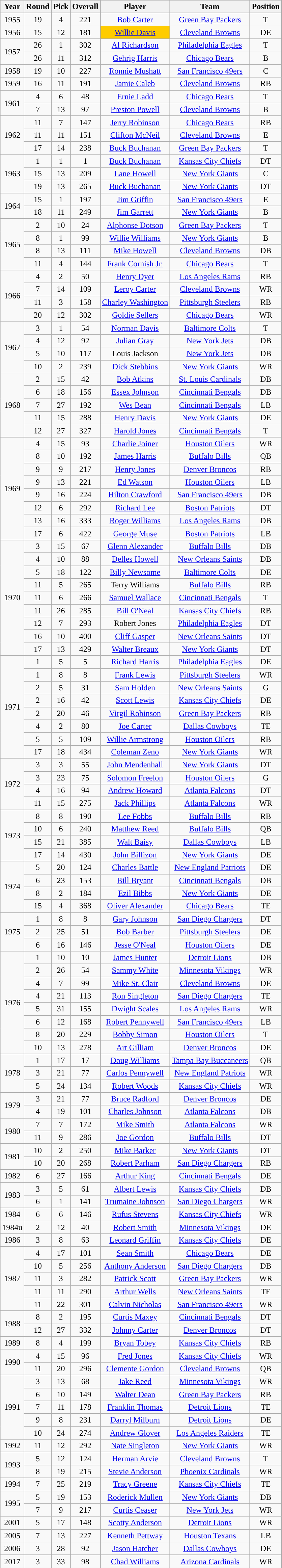<table class="wikitable sortable" style="text-align: center;">
<tr>
<th>Year</th>
<th>Round</th>
<th>Pick</th>
<th>Overall</th>
<th>Player</th>
<th>Team</th>
<th>Position</th>
</tr>
<tr>
<td>1955</td>
<td>19</td>
<td>4</td>
<td>221</td>
<td><a href='#'>Bob Carter</a></td>
<td><a href='#'>Green Bay Packers</a></td>
<td>T</td>
</tr>
<tr>
<td>1956</td>
<td>15</td>
<td>12</td>
<td>181</td>
<td style="background-color:#FFCC00"><a href='#'>Willie Davis</a></td>
<td><a href='#'>Cleveland Browns</a></td>
<td>DE</td>
</tr>
<tr>
<td rowspan="2">1957</td>
<td>26</td>
<td>1</td>
<td>302</td>
<td><a href='#'>Al Richardson</a></td>
<td><a href='#'>Philadelphia Eagles</a></td>
<td>T</td>
</tr>
<tr>
<td>26</td>
<td>11</td>
<td>312</td>
<td><a href='#'>Gehrig Harris</a></td>
<td><a href='#'>Chicago Bears</a></td>
<td>B</td>
</tr>
<tr>
<td>1958</td>
<td>19</td>
<td>10</td>
<td>227</td>
<td><a href='#'>Ronnie Mushatt</a></td>
<td><a href='#'>San Francisco 49ers</a></td>
<td>C</td>
</tr>
<tr>
<td>1959</td>
<td>16</td>
<td>11</td>
<td>191</td>
<td><a href='#'>Jamie Caleb</a></td>
<td><a href='#'>Cleveland Browns</a></td>
<td>RB</td>
</tr>
<tr>
<td rowspan="2">1961</td>
<td>4</td>
<td>6</td>
<td>48</td>
<td><a href='#'>Ernie Ladd</a></td>
<td><a href='#'>Chicago Bears</a></td>
<td>T</td>
</tr>
<tr>
<td>7</td>
<td>13</td>
<td>97</td>
<td><a href='#'>Preston Powell</a></td>
<td><a href='#'>Cleveland Browns</a></td>
<td>B</td>
</tr>
<tr>
<td rowspan="3">1962</td>
<td>11</td>
<td>7</td>
<td>147</td>
<td><a href='#'>Jerry Robinson</a></td>
<td><a href='#'>Chicago Bears</a></td>
<td>RB</td>
</tr>
<tr>
<td>11</td>
<td>11</td>
<td>151</td>
<td><a href='#'>Clifton McNeil</a></td>
<td><a href='#'>Cleveland Browns</a></td>
<td>E</td>
</tr>
<tr>
<td>17</td>
<td>14</td>
<td>238</td>
<td><a href='#'>Buck Buchanan</a></td>
<td><a href='#'>Green Bay Packers</a></td>
<td>T</td>
</tr>
<tr>
<td rowspan="3">1963</td>
<td>1</td>
<td>1</td>
<td>1</td>
<td><a href='#'>Buck Buchanan</a></td>
<td><a href='#'>Kansas City Chiefs</a></td>
<td>DT</td>
</tr>
<tr>
<td>15</td>
<td>13</td>
<td>209</td>
<td><a href='#'>Lane Howell</a></td>
<td><a href='#'>New York Giants</a></td>
<td>C</td>
</tr>
<tr>
<td>19</td>
<td>13</td>
<td>265</td>
<td><a href='#'>Buck Buchanan</a></td>
<td><a href='#'>New York Giants</a></td>
<td>DT</td>
</tr>
<tr>
<td rowspan="2">1964</td>
<td>15</td>
<td>1</td>
<td>197</td>
<td><a href='#'>Jim Griffin</a></td>
<td><a href='#'>San Francisco 49ers</a></td>
<td>E</td>
</tr>
<tr>
<td>18</td>
<td>11</td>
<td>249</td>
<td><a href='#'>Jim Garrett</a></td>
<td><a href='#'>New York Giants</a></td>
<td>B</td>
</tr>
<tr>
<td rowspan="4">1965</td>
<td>2</td>
<td>10</td>
<td>24</td>
<td><a href='#'>Alphonse Dotson</a></td>
<td><a href='#'>Green Bay Packers</a></td>
<td>T</td>
</tr>
<tr>
<td>8</td>
<td>1</td>
<td>99</td>
<td><a href='#'>Willie Williams</a></td>
<td><a href='#'>New York Giants</a></td>
<td>B</td>
</tr>
<tr>
<td>8</td>
<td>13</td>
<td>111</td>
<td><a href='#'>Mike Howell</a></td>
<td><a href='#'>Cleveland Browns</a></td>
<td>DB</td>
</tr>
<tr>
<td>11</td>
<td>4</td>
<td>144</td>
<td><a href='#'>Frank Cornish Jr.</a></td>
<td><a href='#'>Chicago Bears</a></td>
<td>T</td>
</tr>
<tr>
<td rowspan="4">1966</td>
<td>4</td>
<td>2</td>
<td>50</td>
<td><a href='#'>Henry Dyer</a></td>
<td><a href='#'>Los Angeles Rams</a></td>
<td>RB</td>
</tr>
<tr>
<td>7</td>
<td>14</td>
<td>109</td>
<td><a href='#'>Leroy Carter</a></td>
<td><a href='#'>Cleveland Browns</a></td>
<td>WR</td>
</tr>
<tr>
<td>11</td>
<td>3</td>
<td>158</td>
<td><a href='#'>Charley Washington</a></td>
<td><a href='#'>Pittsburgh Steelers</a></td>
<td>RB</td>
</tr>
<tr>
<td>20</td>
<td>12</td>
<td>302</td>
<td><a href='#'>Goldie Sellers</a></td>
<td><a href='#'>Chicago Bears</a></td>
<td>WR</td>
</tr>
<tr>
<td rowspan="4">1967</td>
<td>3</td>
<td>1</td>
<td>54</td>
<td><a href='#'>Norman Davis</a></td>
<td><a href='#'>Baltimore Colts</a></td>
<td>T</td>
</tr>
<tr>
<td>4</td>
<td>12</td>
<td>92</td>
<td><a href='#'>Julian Gray</a></td>
<td><a href='#'>New York Jets</a></td>
<td>DB</td>
</tr>
<tr>
<td>5</td>
<td>10</td>
<td>117</td>
<td>Louis Jackson</td>
<td><a href='#'>New York Jets</a></td>
<td>DB</td>
</tr>
<tr>
<td>10</td>
<td>2</td>
<td>239</td>
<td><a href='#'>Dick Stebbins</a></td>
<td><a href='#'>New York Giants</a></td>
<td>WR</td>
</tr>
<tr>
<td rowspan="5">1968</td>
<td>2</td>
<td>15</td>
<td>42</td>
<td><a href='#'>Bob Atkins</a></td>
<td><a href='#'>St. Louis Cardinals</a></td>
<td>DB</td>
</tr>
<tr>
<td>6</td>
<td>18</td>
<td>156</td>
<td><a href='#'>Essex Johnson</a></td>
<td><a href='#'>Cincinnati Bengals</a></td>
<td>DB</td>
</tr>
<tr>
<td>7</td>
<td>27</td>
<td>192</td>
<td><a href='#'>Wes Bean</a></td>
<td><a href='#'>Cincinnati Bengals</a></td>
<td>LB</td>
</tr>
<tr>
<td>11</td>
<td>15</td>
<td>288</td>
<td><a href='#'>Henry Davis</a></td>
<td><a href='#'>New York Giants</a></td>
<td>DE</td>
</tr>
<tr>
<td>12</td>
<td>27</td>
<td>327</td>
<td><a href='#'>Harold Jones</a></td>
<td><a href='#'>Cincinnati Bengals</a></td>
<td>T</td>
</tr>
<tr>
<td rowspan="8">1969</td>
<td>4</td>
<td>15</td>
<td>93</td>
<td><a href='#'>Charlie Joiner</a></td>
<td><a href='#'>Houston Oilers</a></td>
<td>WR</td>
</tr>
<tr>
<td>8</td>
<td>10</td>
<td>192</td>
<td><a href='#'>James Harris</a></td>
<td><a href='#'>Buffalo Bills</a></td>
<td>QB</td>
</tr>
<tr>
<td>9</td>
<td>9</td>
<td>217</td>
<td><a href='#'>Henry Jones</a></td>
<td><a href='#'>Denver Broncos</a></td>
<td>RB</td>
</tr>
<tr>
<td>9</td>
<td>13</td>
<td>221</td>
<td><a href='#'>Ed Watson</a></td>
<td><a href='#'>Houston Oilers</a></td>
<td>LB</td>
</tr>
<tr>
<td>9</td>
<td>16</td>
<td>224</td>
<td><a href='#'>Hilton Crawford</a></td>
<td><a href='#'>San Francisco 49ers</a></td>
<td>DB</td>
</tr>
<tr>
<td>12</td>
<td>6</td>
<td>292</td>
<td><a href='#'>Richard Lee</a></td>
<td><a href='#'>Boston Patriots</a></td>
<td>DT</td>
</tr>
<tr>
<td>13</td>
<td>16</td>
<td>333</td>
<td><a href='#'>Roger Williams</a></td>
<td><a href='#'>Los Angeles Rams</a></td>
<td>DB</td>
</tr>
<tr>
<td>17</td>
<td>6</td>
<td>422</td>
<td><a href='#'>George Muse</a></td>
<td><a href='#'>Boston Patriots</a></td>
<td>LB</td>
</tr>
<tr>
<td rowspan="9">1970</td>
<td>3</td>
<td>15</td>
<td>67</td>
<td><a href='#'>Glenn Alexander</a></td>
<td><a href='#'>Buffalo Bills</a></td>
<td>DB</td>
</tr>
<tr>
<td>4</td>
<td>10</td>
<td>88</td>
<td><a href='#'>Delles Howell</a></td>
<td><a href='#'>New Orleans Saints</a></td>
<td>DB</td>
</tr>
<tr>
<td>5</td>
<td>18</td>
<td>122</td>
<td><a href='#'>Billy Newsome</a></td>
<td><a href='#'>Baltimore Colts</a></td>
<td>DE</td>
</tr>
<tr>
<td>11</td>
<td>5</td>
<td>265</td>
<td>Terry Williams</td>
<td><a href='#'>Buffalo Bills</a></td>
<td>RB</td>
</tr>
<tr>
<td>11</td>
<td>6</td>
<td>266</td>
<td><a href='#'>Samuel Wallace</a></td>
<td><a href='#'>Cincinnati Bengals</a></td>
<td>T</td>
</tr>
<tr>
<td>11</td>
<td>26</td>
<td>285</td>
<td><a href='#'>Bill O'Neal</a></td>
<td><a href='#'>Kansas City Chiefs</a></td>
<td>RB</td>
</tr>
<tr>
<td>12</td>
<td>7</td>
<td>293</td>
<td>Robert Jones</td>
<td><a href='#'>Philadelphia Eagles</a></td>
<td>DT</td>
</tr>
<tr>
<td>16</td>
<td>10</td>
<td>400</td>
<td><a href='#'>Cliff Gasper</a></td>
<td><a href='#'>New Orleans Saints</a></td>
<td>DT</td>
</tr>
<tr>
<td>17</td>
<td>13</td>
<td>429</td>
<td><a href='#'>Walter Breaux</a></td>
<td><a href='#'>New York Giants</a></td>
<td>DT</td>
</tr>
<tr>
<td rowspan="8">1971</td>
<td>1</td>
<td>5</td>
<td>5</td>
<td><a href='#'>Richard Harris</a></td>
<td><a href='#'>Philadelphia Eagles</a></td>
<td>DE</td>
</tr>
<tr>
<td>1</td>
<td>8</td>
<td>8</td>
<td><a href='#'>Frank Lewis</a></td>
<td><a href='#'>Pittsburgh Steelers</a></td>
<td>WR</td>
</tr>
<tr>
<td>2</td>
<td>5</td>
<td>31</td>
<td><a href='#'>Sam Holden</a></td>
<td><a href='#'>New Orleans Saints</a></td>
<td>G</td>
</tr>
<tr>
<td>2</td>
<td>16</td>
<td>42</td>
<td><a href='#'>Scott Lewis</a></td>
<td><a href='#'>Kansas City Chiefs</a></td>
<td>DE</td>
</tr>
<tr>
<td>2</td>
<td>20</td>
<td>46</td>
<td><a href='#'>Virgil Robinson</a></td>
<td><a href='#'>Green Bay Packers</a></td>
<td>RB</td>
</tr>
<tr>
<td>4</td>
<td>2</td>
<td>80</td>
<td><a href='#'>Joe Carter</a></td>
<td><a href='#'>Dallas Cowboys</a></td>
<td>TE</td>
</tr>
<tr>
<td>5</td>
<td>5</td>
<td>109</td>
<td><a href='#'>Willie Armstrong</a></td>
<td><a href='#'>Houston Oilers</a></td>
<td>RB</td>
</tr>
<tr>
<td>17</td>
<td>18</td>
<td>434</td>
<td><a href='#'>Coleman Zeno</a></td>
<td><a href='#'>New York Giants</a></td>
<td>WR</td>
</tr>
<tr>
<td rowspan="4">1972</td>
<td>3</td>
<td>3</td>
<td>55</td>
<td><a href='#'>John Mendenhall</a></td>
<td><a href='#'>New York Giants</a></td>
<td>DT</td>
</tr>
<tr>
<td>3</td>
<td>23</td>
<td>75</td>
<td><a href='#'>Solomon Freelon</a></td>
<td><a href='#'>Houston Oilers</a></td>
<td>G</td>
</tr>
<tr>
<td>4</td>
<td>16</td>
<td>94</td>
<td><a href='#'>Andrew Howard</a></td>
<td><a href='#'>Atlanta Falcons</a></td>
<td>DT</td>
</tr>
<tr>
<td>11</td>
<td>15</td>
<td>275</td>
<td><a href='#'>Jack Phillips</a></td>
<td><a href='#'>Atlanta Falcons</a></td>
<td>WR</td>
</tr>
<tr>
<td rowspan="4">1973</td>
<td>8</td>
<td>8</td>
<td>190</td>
<td><a href='#'>Lee Fobbs</a></td>
<td><a href='#'>Buffalo Bills</a></td>
<td>RB</td>
</tr>
<tr>
<td>10</td>
<td>6</td>
<td>240</td>
<td><a href='#'>Matthew Reed</a></td>
<td><a href='#'>Buffalo Bills</a></td>
<td>QB</td>
</tr>
<tr>
<td>15</td>
<td>21</td>
<td>385</td>
<td><a href='#'>Walt Baisy</a></td>
<td><a href='#'>Dallas Cowboys</a></td>
<td>LB</td>
</tr>
<tr>
<td>17</td>
<td>14</td>
<td>430</td>
<td><a href='#'>John Billizon</a></td>
<td><a href='#'>New York Giants</a></td>
<td>DE</td>
</tr>
<tr>
<td rowspan="4">1974</td>
<td>5</td>
<td>20</td>
<td>124</td>
<td><a href='#'>Charles Battle</a></td>
<td><a href='#'>New England Patriots</a></td>
<td>DE</td>
</tr>
<tr>
<td>6</td>
<td>23</td>
<td>153</td>
<td><a href='#'>Bill Bryant</a></td>
<td><a href='#'>Cincinnati Bengals</a></td>
<td>DB</td>
</tr>
<tr>
<td>8</td>
<td>2</td>
<td>184</td>
<td><a href='#'>Ezil Bibbs</a></td>
<td><a href='#'>New York Giants</a></td>
<td>DE</td>
</tr>
<tr>
<td>15</td>
<td>4</td>
<td>368</td>
<td><a href='#'>Oliver Alexander</a></td>
<td><a href='#'>Chicago Bears</a></td>
<td>TE</td>
</tr>
<tr>
<td rowspan="3">1975</td>
<td>1</td>
<td>8</td>
<td>8</td>
<td><a href='#'>Gary Johnson</a></td>
<td><a href='#'>San Diego Chargers</a></td>
<td>DT</td>
</tr>
<tr>
<td>2</td>
<td>25</td>
<td>51</td>
<td><a href='#'>Bob Barber</a></td>
<td><a href='#'>Pittsburgh Steelers</a></td>
<td>DE</td>
</tr>
<tr>
<td>6</td>
<td>16</td>
<td>146</td>
<td><a href='#'>Jesse O'Neal</a></td>
<td><a href='#'>Houston Oilers</a></td>
<td>DE</td>
</tr>
<tr>
<td rowspan="8">1976</td>
<td>1</td>
<td>10</td>
<td>10</td>
<td><a href='#'>James Hunter</a></td>
<td><a href='#'>Detroit Lions</a></td>
<td>DB</td>
</tr>
<tr>
<td>2</td>
<td>26</td>
<td>54</td>
<td><a href='#'>Sammy White</a></td>
<td><a href='#'>Minnesota Vikings</a></td>
<td>WR</td>
</tr>
<tr>
<td>4</td>
<td>7</td>
<td>99</td>
<td><a href='#'>Mike St. Clair</a></td>
<td><a href='#'>Cleveland Browns</a></td>
<td>DE</td>
</tr>
<tr>
<td>4</td>
<td>21</td>
<td>113</td>
<td><a href='#'>Ron Singleton</a></td>
<td><a href='#'>San Diego Chargers</a></td>
<td>TE</td>
</tr>
<tr>
<td>5</td>
<td>31</td>
<td>155</td>
<td><a href='#'>Dwight Scales</a></td>
<td><a href='#'>Los Angeles Rams</a></td>
<td>WR</td>
</tr>
<tr>
<td>6</td>
<td>12</td>
<td>168</td>
<td><a href='#'>Robert Pennywell</a></td>
<td><a href='#'>San Francisco 49ers</a></td>
<td>LB</td>
</tr>
<tr>
<td>8</td>
<td>20</td>
<td>229</td>
<td><a href='#'>Bobby Simon</a></td>
<td><a href='#'>Houston Oilers</a></td>
<td>T</td>
</tr>
<tr>
<td>10</td>
<td>13</td>
<td>278</td>
<td><a href='#'>Art Gilliam</a></td>
<td><a href='#'>Denver Broncos</a></td>
<td>DE</td>
</tr>
<tr>
<td rowspan="3">1978</td>
<td>1</td>
<td>17</td>
<td>17</td>
<td><a href='#'>Doug Williams</a></td>
<td><a href='#'>Tampa Bay Buccaneers</a></td>
<td>QB</td>
</tr>
<tr>
<td>3</td>
<td>21</td>
<td>77</td>
<td><a href='#'>Carlos Pennywell</a></td>
<td><a href='#'>New England Patriots</a></td>
<td>WR</td>
</tr>
<tr>
<td>5</td>
<td>24</td>
<td>134</td>
<td><a href='#'>Robert Woods</a></td>
<td><a href='#'>Kansas City Chiefs</a></td>
<td>WR</td>
</tr>
<tr>
<td rowspan="2">1979</td>
<td>3</td>
<td>21</td>
<td>77</td>
<td><a href='#'>Bruce Radford</a></td>
<td><a href='#'>Denver Broncos</a></td>
<td>DE</td>
</tr>
<tr>
<td>4</td>
<td>19</td>
<td>101</td>
<td><a href='#'>Charles Johnson</a></td>
<td><a href='#'>Atlanta Falcons</a></td>
<td>DB</td>
</tr>
<tr>
<td rowspan="2">1980</td>
<td>7</td>
<td>7</td>
<td>172</td>
<td><a href='#'>Mike Smith</a></td>
<td><a href='#'>Atlanta Falcons</a></td>
<td>WR</td>
</tr>
<tr>
<td>11</td>
<td>9</td>
<td>286</td>
<td><a href='#'>Joe Gordon</a></td>
<td><a href='#'>Buffalo Bills</a></td>
<td>DT</td>
</tr>
<tr>
<td rowspan="2">1981</td>
<td>10</td>
<td>2</td>
<td>250</td>
<td><a href='#'>Mike Barker</a></td>
<td><a href='#'>New York Giants</a></td>
<td>DT</td>
</tr>
<tr>
<td>10</td>
<td>20</td>
<td>268</td>
<td><a href='#'>Robert Parham</a></td>
<td><a href='#'>San Diego Chargers</a></td>
<td>RB</td>
</tr>
<tr>
<td>1982</td>
<td>6</td>
<td>27</td>
<td>166</td>
<td><a href='#'>Arthur King</a></td>
<td><a href='#'>Cincinnati Bengals</a></td>
<td>DE</td>
</tr>
<tr>
<td rowspan="2">1983</td>
<td>3</td>
<td>5</td>
<td>61</td>
<td><a href='#'>Albert Lewis</a></td>
<td><a href='#'>Kansas City Chiefs</a></td>
<td>DB</td>
</tr>
<tr>
<td>6</td>
<td>1</td>
<td>141</td>
<td><a href='#'>Trumaine Johnson</a></td>
<td><a href='#'>San Diego Chargers</a></td>
<td>WR</td>
</tr>
<tr>
<td>1984</td>
<td>6</td>
<td>6</td>
<td>146</td>
<td><a href='#'>Rufus Stevens</a></td>
<td><a href='#'>Kansas City Chiefs</a></td>
<td>WR</td>
</tr>
<tr>
<td>1984u</td>
<td>2</td>
<td>12</td>
<td>40</td>
<td><a href='#'>Robert Smith</a></td>
<td><a href='#'>Minnesota Vikings</a></td>
<td>DE</td>
</tr>
<tr>
<td>1986</td>
<td>3</td>
<td>8</td>
<td>63</td>
<td><a href='#'>Leonard Griffin</a></td>
<td><a href='#'>Kansas City Chiefs</a></td>
<td>DE</td>
</tr>
<tr>
<td rowspan="5">1987</td>
<td>4</td>
<td>17</td>
<td>101</td>
<td><a href='#'>Sean Smith</a></td>
<td><a href='#'>Chicago Bears</a></td>
<td>DE</td>
</tr>
<tr>
<td>10</td>
<td>5</td>
<td>256</td>
<td><a href='#'>Anthony Anderson</a></td>
<td><a href='#'>San Diego Chargers</a></td>
<td>DB</td>
</tr>
<tr>
<td>11</td>
<td>3</td>
<td>282</td>
<td><a href='#'>Patrick Scott</a></td>
<td><a href='#'>Green Bay Packers</a></td>
<td>WR</td>
</tr>
<tr>
<td>11</td>
<td>11</td>
<td>290</td>
<td><a href='#'>Arthur Wells</a></td>
<td><a href='#'>New Orleans Saints</a></td>
<td>TE</td>
</tr>
<tr>
<td>11</td>
<td>22</td>
<td>301</td>
<td><a href='#'>Calvin Nicholas</a></td>
<td><a href='#'>San Francisco 49ers</a></td>
<td>WR</td>
</tr>
<tr>
<td rowspan="2">1988</td>
<td>8</td>
<td>2</td>
<td>195</td>
<td><a href='#'>Curtis Maxey</a></td>
<td><a href='#'>Cincinnati Bengals</a></td>
<td>DT</td>
</tr>
<tr>
<td>12</td>
<td>27</td>
<td>332</td>
<td><a href='#'>Johnny Carter</a></td>
<td><a href='#'>Denver Broncos</a></td>
<td>DT</td>
</tr>
<tr>
<td>1989</td>
<td>8</td>
<td>4</td>
<td>199</td>
<td><a href='#'>Bryan Tobey</a></td>
<td><a href='#'>Kansas City Chiefs</a></td>
<td>RB</td>
</tr>
<tr>
<td rowspan="2">1990</td>
<td>4</td>
<td>15</td>
<td>96</td>
<td><a href='#'>Fred Jones</a></td>
<td><a href='#'>Kansas City Chiefs</a></td>
<td>WR</td>
</tr>
<tr>
<td>11</td>
<td>20</td>
<td>296</td>
<td><a href='#'>Clemente Gordon</a></td>
<td><a href='#'>Cleveland Browns</a></td>
<td>QB</td>
</tr>
<tr>
<td rowspan="5">1991</td>
<td>3</td>
<td>13</td>
<td>68</td>
<td><a href='#'>Jake Reed</a></td>
<td><a href='#'>Minnesota Vikings</a></td>
<td>WR</td>
</tr>
<tr>
<td>6</td>
<td>10</td>
<td>149</td>
<td><a href='#'>Walter Dean</a></td>
<td><a href='#'>Green Bay Packers</a></td>
<td>RB</td>
</tr>
<tr>
<td>7</td>
<td>11</td>
<td>178</td>
<td><a href='#'>Franklin Thomas</a></td>
<td><a href='#'>Detroit Lions</a></td>
<td>TE</td>
</tr>
<tr>
<td>9</td>
<td>8</td>
<td>231</td>
<td><a href='#'>Darryl Milburn</a></td>
<td><a href='#'>Detroit Lions</a></td>
<td>DE</td>
</tr>
<tr>
<td>10</td>
<td>24</td>
<td>274</td>
<td><a href='#'>Andrew Glover</a></td>
<td><a href='#'>Los Angeles Raiders</a></td>
<td>TE</td>
</tr>
<tr>
<td>1992</td>
<td>11</td>
<td>12</td>
<td>292</td>
<td><a href='#'>Nate Singleton</a></td>
<td><a href='#'>New York Giants</a></td>
<td>WR</td>
</tr>
<tr>
<td rowspan="2">1993</td>
<td>5</td>
<td>12</td>
<td>124</td>
<td><a href='#'>Herman Arvie</a></td>
<td><a href='#'>Cleveland Browns</a></td>
<td>T</td>
</tr>
<tr>
<td>8</td>
<td>19</td>
<td>215</td>
<td><a href='#'>Stevie Anderson</a></td>
<td><a href='#'>Phoenix Cardinals</a></td>
<td>WR</td>
</tr>
<tr>
<td>1994</td>
<td>7</td>
<td>25</td>
<td>219</td>
<td><a href='#'>Tracy Greene</a></td>
<td><a href='#'>Kansas City Chiefs</a></td>
<td>TE</td>
</tr>
<tr>
<td rowspan="2">1995</td>
<td>5</td>
<td>19</td>
<td>153</td>
<td><a href='#'>Roderick Mullen</a></td>
<td><a href='#'>New York Giants</a></td>
<td>DB</td>
</tr>
<tr>
<td>7</td>
<td>9</td>
<td>217</td>
<td><a href='#'>Curtis Ceaser</a></td>
<td><a href='#'>New York Jets</a></td>
<td>WR</td>
</tr>
<tr>
<td>2001</td>
<td>5</td>
<td>17</td>
<td>148</td>
<td><a href='#'>Scotty Anderson</a></td>
<td><a href='#'>Detroit Lions</a></td>
<td>WR</td>
</tr>
<tr>
<td>2005</td>
<td>7</td>
<td>13</td>
<td>227</td>
<td><a href='#'>Kenneth Pettway</a></td>
<td><a href='#'>Houston Texans</a></td>
<td>LB</td>
</tr>
<tr>
<td>2006</td>
<td>3</td>
<td>28</td>
<td>92</td>
<td><a href='#'>Jason Hatcher</a></td>
<td><a href='#'>Dallas Cowboys</a></td>
<td>DE</td>
</tr>
<tr>
<td>2017</td>
<td>3</td>
<td>33</td>
<td>98</td>
<td><a href='#'>Chad Williams</a></td>
<td><a href='#'>Arizona Cardinals</a></td>
<td>WR</td>
</tr>
<tr>
</tr>
</table>
